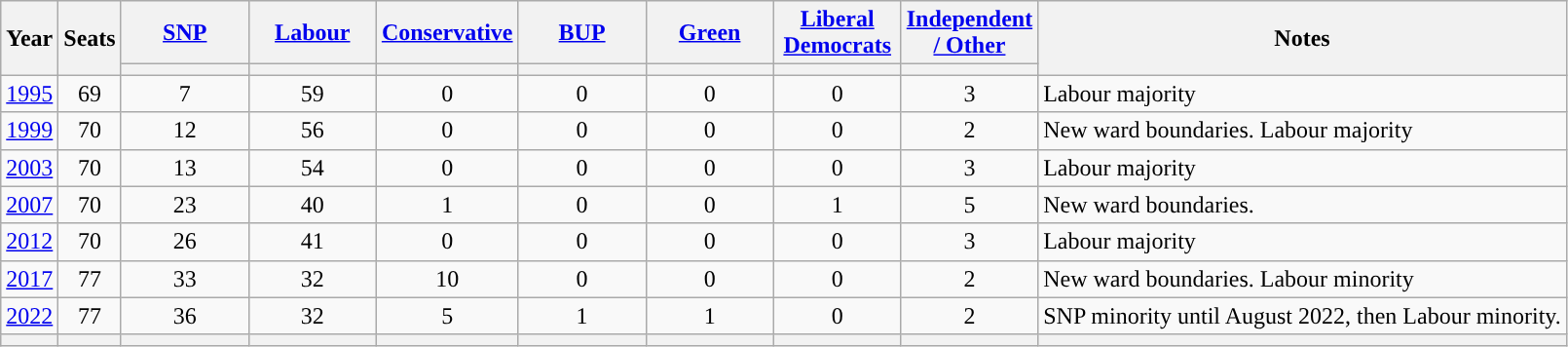<table class="wikitable" style=text-align:center>
<tr>
<th rowspan=2><strong>Year</strong></th>
<th rowspan=2><strong>Seats</strong></th>
<th width="80"><a href='#'><strong>SNP</strong></a></th>
<th width="80"><a href='#'><strong>Labour</strong></a></th>
<th width="80"><strong><a href='#'>Conservative</a></strong></th>
<th width="80"><a href='#'><strong>BUP</strong></a></th>
<th width="80"><a href='#'><strong>Green</strong></a></th>
<th width="80"><a href='#'><strong>Liberal Democrats</strong></a></th>
<th width="80"><a href='#'><strong>Independent / Other</strong></a></th>
<th rowspan=2><strong>Notes</strong></th>
</tr>
<tr>
<th style="background-color: "></th>
<th style="background-color: "></th>
<th style="background-color: "></th>
<th style="background-color: "></th>
<th style="background-color: "></th>
<th style="background-color: "></th>
<th style="background-color: "></th>
</tr>
<tr>
<td><a href='#'>1995</a></td>
<td>69</td>
<td>7</td>
<td>59</td>
<td>0</td>
<td>0</td>
<td>0</td>
<td>0</td>
<td>3</td>
<td align=left>Labour majority</td>
</tr>
<tr>
<td><a href='#'>1999</a></td>
<td>70</td>
<td>12</td>
<td>56</td>
<td>0</td>
<td>0</td>
<td>0</td>
<td>0</td>
<td>2</td>
<td align=left>New ward boundaries. Labour majority</td>
</tr>
<tr>
<td><a href='#'>2003</a></td>
<td>70</td>
<td>13</td>
<td>54</td>
<td>0</td>
<td>0</td>
<td>0</td>
<td>0</td>
<td>3</td>
<td align=left>Labour majority</td>
</tr>
<tr>
<td><a href='#'>2007</a></td>
<td>70</td>
<td>23</td>
<td>40</td>
<td>1</td>
<td>0</td>
<td>0</td>
<td>1</td>
<td>5</td>
<td align=left>New ward boundaries.</td>
</tr>
<tr>
<td><a href='#'>2012</a></td>
<td>70</td>
<td>26</td>
<td>41</td>
<td>0</td>
<td>0</td>
<td>0</td>
<td>0</td>
<td>3</td>
<td align=left>Labour majority</td>
</tr>
<tr>
<td><a href='#'>2017</a></td>
<td>77</td>
<td>33</td>
<td>32</td>
<td>10</td>
<td>0</td>
<td>0</td>
<td>0</td>
<td>2</td>
<td align=left>New ward boundaries. Labour minority</td>
</tr>
<tr>
<td><a href='#'>2022</a></td>
<td>77</td>
<td>36</td>
<td>32</td>
<td>5</td>
<td>1</td>
<td>1</td>
<td>0</td>
<td>2</td>
<td align=left>SNP minority until August 2022, then Labour minority.</td>
</tr>
<tr>
<th></th>
<th></th>
<th style="background-color: "></th>
<th style="background-color: "></th>
<th style="background-color: "></th>
<th style="background-color: "></th>
<th style="background-color: "></th>
<th style="background-color: "></th>
<th style="background-color: "></th>
<th></th>
</tr>
</table>
